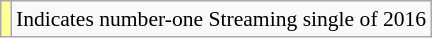<table class="wikitable" style="font-size:90%;">
<tr>
<td style="background-color:#FFFF99"></td>
<td>Indicates number-one Streaming single of 2016</td>
</tr>
</table>
